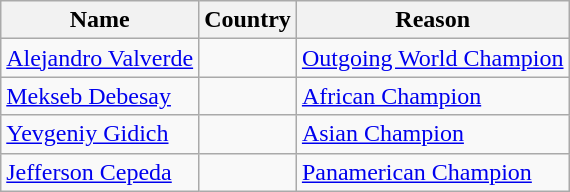<table class="wikitable">
<tr>
<th>Name</th>
<th>Country</th>
<th>Reason</th>
</tr>
<tr>
<td><a href='#'>Alejandro Valverde</a></td>
<td></td>
<td><a href='#'>Outgoing World Champion</a></td>
</tr>
<tr>
<td><a href='#'>Mekseb Debesay</a></td>
<td></td>
<td><a href='#'>African Champion</a></td>
</tr>
<tr>
<td><a href='#'>Yevgeniy Gidich</a></td>
<td></td>
<td><a href='#'>Asian Champion</a></td>
</tr>
<tr>
<td><a href='#'>Jefferson Cepeda</a></td>
<td></td>
<td><a href='#'>Panamerican Champion</a></td>
</tr>
</table>
